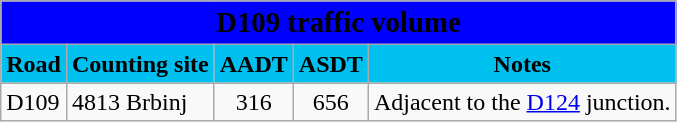<table class="wikitable">
<tr>
<td colspan=5 bgcolor=blue align=center style=margin-top:15><span><big><strong>D109 traffic volume</strong></big></span></td>
</tr>
<tr>
<td align=center bgcolor=00c0f0><strong>Road</strong></td>
<td align=center bgcolor=00c0f0><strong>Counting site</strong></td>
<td align=center bgcolor=00c0f0><strong>AADT</strong></td>
<td align=center bgcolor=00c0f0><strong>ASDT</strong></td>
<td align=center bgcolor=00c0f0><strong>Notes</strong></td>
</tr>
<tr>
<td> D109</td>
<td>4813 Brbinj</td>
<td align=center>316</td>
<td align=center>656</td>
<td>Adjacent to the <a href='#'>D124</a> junction.</td>
</tr>
</table>
